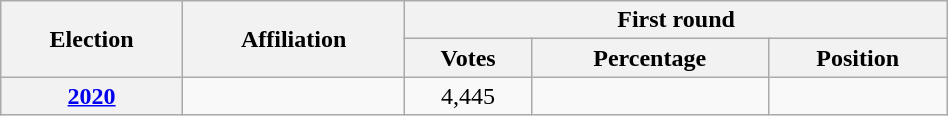<table class=wikitable width=50%>
<tr>
<th rowspan=2>Election</th>
<th rowspan=2>Affiliation</th>
<th colspan=3>First round</th>
</tr>
<tr>
<th>Votes</th>
<th>Percentage</th>
<th>Position</th>
</tr>
<tr align=center>
<th><a href='#'>2020</a></th>
<td></td>
<td>4,445</td>
<td></td>
<td></td>
</tr>
</table>
